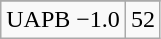<table class="wikitable">
<tr align="center">
</tr>
<tr align="center">
<td>UAPB −1.0</td>
<td>52</td>
</tr>
</table>
